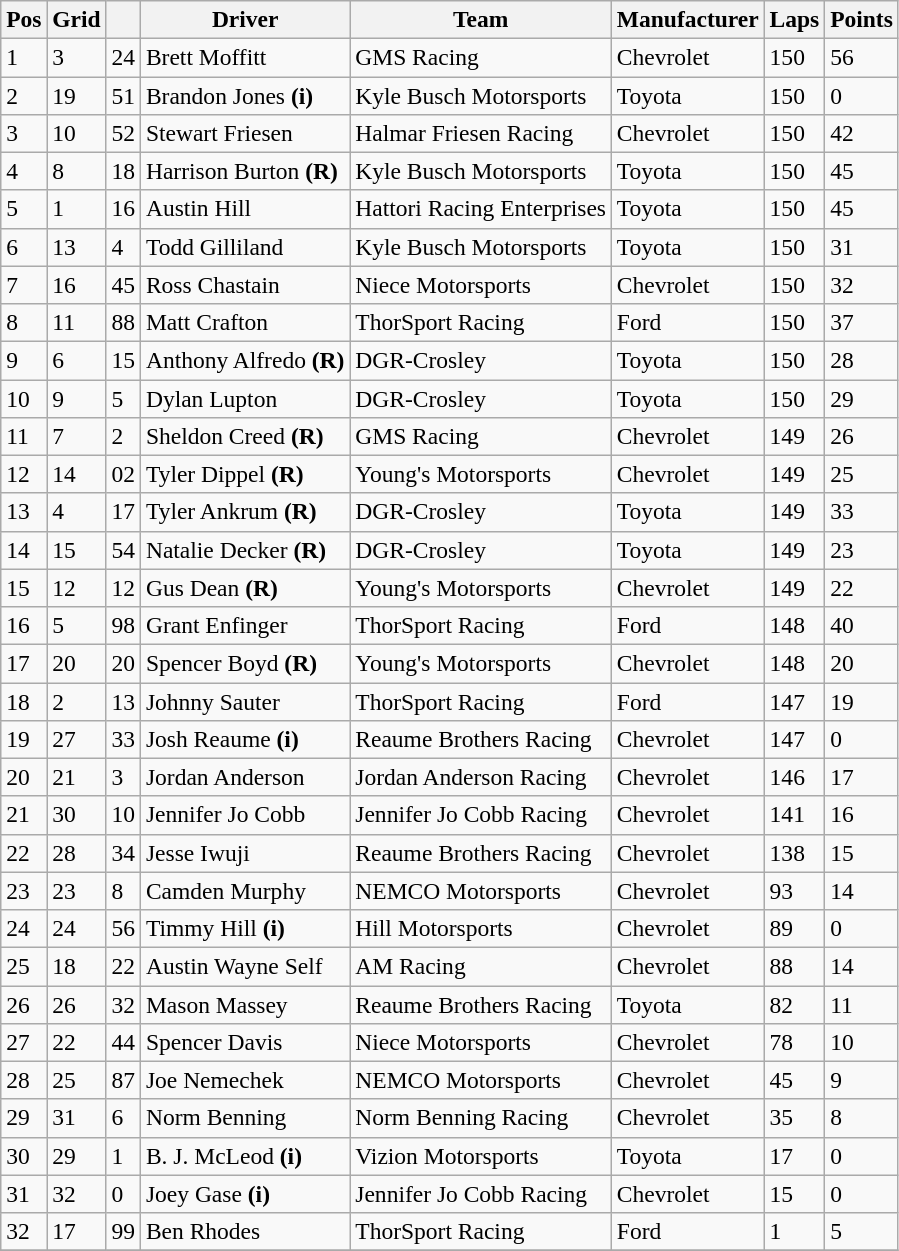<table class="wikitable" style="font-size:98%">
<tr>
<th>Pos</th>
<th>Grid</th>
<th></th>
<th>Driver</th>
<th>Team</th>
<th>Manufacturer</th>
<th>Laps</th>
<th>Points</th>
</tr>
<tr>
<td>1</td>
<td>3</td>
<td>24</td>
<td>Brett Moffitt</td>
<td>GMS Racing</td>
<td>Chevrolet</td>
<td>150</td>
<td>56</td>
</tr>
<tr>
<td>2</td>
<td>19</td>
<td>51</td>
<td>Brandon Jones <strong>(i)</strong></td>
<td>Kyle Busch Motorsports</td>
<td>Toyota</td>
<td>150</td>
<td>0</td>
</tr>
<tr>
<td>3</td>
<td>10</td>
<td>52</td>
<td>Stewart Friesen</td>
<td>Halmar Friesen Racing</td>
<td>Chevrolet</td>
<td>150</td>
<td>42</td>
</tr>
<tr>
<td>4</td>
<td>8</td>
<td>18</td>
<td>Harrison Burton <strong>(R)</strong></td>
<td>Kyle Busch Motorsports</td>
<td>Toyota</td>
<td>150</td>
<td>45</td>
</tr>
<tr>
<td>5</td>
<td>1</td>
<td>16</td>
<td>Austin Hill</td>
<td>Hattori Racing Enterprises</td>
<td>Toyota</td>
<td>150</td>
<td>45</td>
</tr>
<tr>
<td>6</td>
<td>13</td>
<td>4</td>
<td>Todd Gilliland</td>
<td>Kyle Busch Motorsports</td>
<td>Toyota</td>
<td>150</td>
<td>31</td>
</tr>
<tr>
<td>7</td>
<td>16</td>
<td>45</td>
<td>Ross Chastain</td>
<td>Niece Motorsports</td>
<td>Chevrolet</td>
<td>150</td>
<td>32</td>
</tr>
<tr>
<td>8</td>
<td>11</td>
<td>88</td>
<td>Matt Crafton</td>
<td>ThorSport Racing</td>
<td>Ford</td>
<td>150</td>
<td>37</td>
</tr>
<tr>
<td>9</td>
<td>6</td>
<td>15</td>
<td>Anthony Alfredo <strong>(R)</strong></td>
<td>DGR-Crosley</td>
<td>Toyota</td>
<td>150</td>
<td>28</td>
</tr>
<tr>
<td>10</td>
<td>9</td>
<td>5</td>
<td>Dylan Lupton</td>
<td>DGR-Crosley</td>
<td>Toyota</td>
<td>150</td>
<td>29</td>
</tr>
<tr>
<td>11</td>
<td>7</td>
<td>2</td>
<td>Sheldon Creed <strong>(R)</strong></td>
<td>GMS Racing</td>
<td>Chevrolet</td>
<td>149</td>
<td>26</td>
</tr>
<tr>
<td>12</td>
<td>14</td>
<td>02</td>
<td>Tyler Dippel <strong>(R)</strong></td>
<td>Young's Motorsports</td>
<td>Chevrolet</td>
<td>149</td>
<td>25</td>
</tr>
<tr>
<td>13</td>
<td>4</td>
<td>17</td>
<td>Tyler Ankrum <strong>(R)</strong></td>
<td>DGR-Crosley</td>
<td>Toyota</td>
<td>149</td>
<td>33</td>
</tr>
<tr>
<td>14</td>
<td>15</td>
<td>54</td>
<td>Natalie Decker <strong>(R)</strong></td>
<td>DGR-Crosley</td>
<td>Toyota</td>
<td>149</td>
<td>23</td>
</tr>
<tr>
<td>15</td>
<td>12</td>
<td>12</td>
<td>Gus Dean <strong>(R)</strong></td>
<td>Young's Motorsports</td>
<td>Chevrolet</td>
<td>149</td>
<td>22</td>
</tr>
<tr>
<td>16</td>
<td>5</td>
<td>98</td>
<td>Grant Enfinger</td>
<td>ThorSport Racing</td>
<td>Ford</td>
<td>148</td>
<td>40</td>
</tr>
<tr>
<td>17</td>
<td>20</td>
<td>20</td>
<td>Spencer Boyd <strong>(R)</strong></td>
<td>Young's Motorsports</td>
<td>Chevrolet</td>
<td>148</td>
<td>20</td>
</tr>
<tr>
<td>18</td>
<td>2</td>
<td>13</td>
<td>Johnny Sauter</td>
<td>ThorSport Racing</td>
<td>Ford</td>
<td>147</td>
<td>19</td>
</tr>
<tr>
<td>19</td>
<td>27</td>
<td>33</td>
<td>Josh Reaume <strong>(i)</strong></td>
<td>Reaume Brothers Racing</td>
<td>Chevrolet</td>
<td>147</td>
<td>0</td>
</tr>
<tr>
<td>20</td>
<td>21</td>
<td>3</td>
<td>Jordan Anderson</td>
<td>Jordan Anderson Racing</td>
<td>Chevrolet</td>
<td>146</td>
<td>17</td>
</tr>
<tr>
<td>21</td>
<td>30</td>
<td>10</td>
<td>Jennifer Jo Cobb</td>
<td>Jennifer Jo Cobb Racing</td>
<td>Chevrolet</td>
<td>141</td>
<td>16</td>
</tr>
<tr>
<td>22</td>
<td>28</td>
<td>34</td>
<td>Jesse Iwuji</td>
<td>Reaume Brothers Racing</td>
<td>Chevrolet</td>
<td>138</td>
<td>15</td>
</tr>
<tr>
<td>23</td>
<td>23</td>
<td>8</td>
<td>Camden Murphy</td>
<td>NEMCO Motorsports</td>
<td>Chevrolet</td>
<td>93</td>
<td>14</td>
</tr>
<tr>
<td>24</td>
<td>24</td>
<td>56</td>
<td>Timmy Hill <strong>(i)</strong></td>
<td>Hill Motorsports</td>
<td>Chevrolet</td>
<td>89</td>
<td>0</td>
</tr>
<tr>
<td>25</td>
<td>18</td>
<td>22</td>
<td>Austin Wayne Self</td>
<td>AM Racing</td>
<td>Chevrolet</td>
<td>88</td>
<td>14</td>
</tr>
<tr>
<td>26</td>
<td>26</td>
<td>32</td>
<td>Mason Massey</td>
<td>Reaume Brothers Racing</td>
<td>Toyota</td>
<td>82</td>
<td>11</td>
</tr>
<tr>
<td>27</td>
<td>22</td>
<td>44</td>
<td>Spencer Davis</td>
<td>Niece Motorsports</td>
<td>Chevrolet</td>
<td>78</td>
<td>10</td>
</tr>
<tr>
<td>28</td>
<td>25</td>
<td>87</td>
<td>Joe Nemechek</td>
<td>NEMCO Motorsports</td>
<td>Chevrolet</td>
<td>45</td>
<td>9</td>
</tr>
<tr>
<td>29</td>
<td>31</td>
<td>6</td>
<td>Norm Benning</td>
<td>Norm Benning Racing</td>
<td>Chevrolet</td>
<td>35</td>
<td>8</td>
</tr>
<tr>
<td>30</td>
<td>29</td>
<td>1</td>
<td>B. J. McLeod <strong>(i)</strong></td>
<td>Vizion Motorsports</td>
<td>Toyota</td>
<td>17</td>
<td>0</td>
</tr>
<tr>
<td>31</td>
<td>32</td>
<td>0</td>
<td>Joey Gase <strong>(i)</strong></td>
<td>Jennifer Jo Cobb Racing</td>
<td>Chevrolet</td>
<td>15</td>
<td>0</td>
</tr>
<tr>
<td>32</td>
<td>17</td>
<td>99</td>
<td>Ben Rhodes</td>
<td>ThorSport Racing</td>
<td>Ford</td>
<td>1</td>
<td>5</td>
</tr>
<tr>
</tr>
</table>
